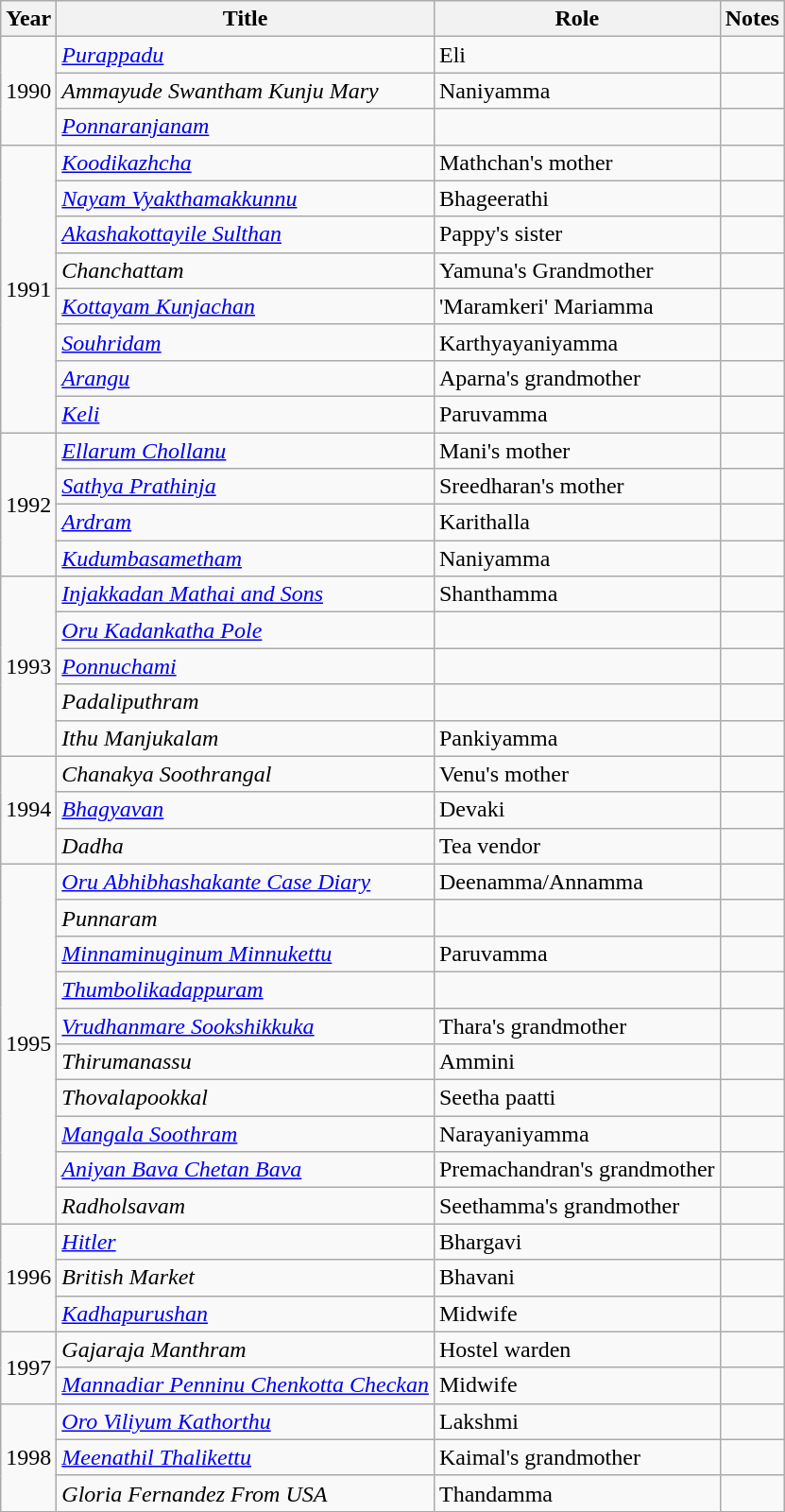<table class="wikitable sortable">
<tr>
<th>Year</th>
<th>Title</th>
<th>Role</th>
<th class="unsortable">Notes</th>
</tr>
<tr>
<td rowspan=3>1990</td>
<td><em><a href='#'>Purappadu</a></em></td>
<td>Eli</td>
<td></td>
</tr>
<tr>
<td><em>Ammayude Swantham Kunju Mary</em></td>
<td>Naniyamma</td>
<td></td>
</tr>
<tr>
<td><em><a href='#'>Ponnaranjanam</a></em></td>
<td></td>
<td></td>
</tr>
<tr>
<td rowspan=8>1991</td>
<td><em><a href='#'>Koodikazhcha</a></em></td>
<td>Mathchan's mother</td>
<td></td>
</tr>
<tr>
<td><em><a href='#'>Nayam Vyakthamakkunnu</a></em></td>
<td>Bhageerathi</td>
<td></td>
</tr>
<tr>
<td><em><a href='#'>Akashakottayile Sulthan</a></em></td>
<td>Pappy's sister</td>
<td></td>
</tr>
<tr>
<td><em>Chanchattam</em></td>
<td>Yamuna's Grandmother</td>
<td></td>
</tr>
<tr>
<td><em><a href='#'>Kottayam Kunjachan</a></em></td>
<td>'Maramkeri' Mariamma</td>
<td></td>
</tr>
<tr>
<td><em><a href='#'>Souhridam</a></em></td>
<td>Karthyayaniyamma</td>
<td></td>
</tr>
<tr>
<td><em><a href='#'>Arangu</a></em></td>
<td>Aparna's grandmother</td>
<td></td>
</tr>
<tr>
<td><em><a href='#'>Keli</a></em></td>
<td>Paruvamma</td>
<td></td>
</tr>
<tr>
<td rowspan=4>1992</td>
<td><em><a href='#'>Ellarum Chollanu</a></em></td>
<td>Mani's mother</td>
<td></td>
</tr>
<tr>
<td><em><a href='#'>Sathya Prathinja</a></em></td>
<td>Sreedharan's mother</td>
<td></td>
</tr>
<tr>
<td><em><a href='#'>Ardram</a></em></td>
<td>Karithalla</td>
<td></td>
</tr>
<tr>
<td><em><a href='#'>Kudumbasametham</a></em></td>
<td>Naniyamma</td>
<td></td>
</tr>
<tr>
<td rowspan=5>1993</td>
<td><em><a href='#'>Injakkadan Mathai and Sons</a></em></td>
<td>Shanthamma</td>
<td></td>
</tr>
<tr>
<td><em><a href='#'>Oru Kadankatha Pole</a></em></td>
<td></td>
<td></td>
</tr>
<tr>
<td><em><a href='#'>Ponnuchami</a></em></td>
<td></td>
<td></td>
</tr>
<tr>
<td><em>Padaliputhram</em></td>
<td></td>
<td></td>
</tr>
<tr>
<td><em>Ithu Manjukalam</em></td>
<td>Pankiyamma</td>
<td></td>
</tr>
<tr>
<td rowspan=3>1994</td>
<td><em>Chanakya Soothrangal</em></td>
<td>Venu's mother</td>
<td></td>
</tr>
<tr>
<td><em><a href='#'>Bhagyavan</a></em></td>
<td>Devaki</td>
<td></td>
</tr>
<tr>
<td><em>Dadha</em></td>
<td>Tea vendor</td>
<td></td>
</tr>
<tr>
<td rowspan=10>1995</td>
<td><em><a href='#'>Oru Abhibhashakante Case Diary</a></em></td>
<td>Deenamma/Annamma</td>
<td></td>
</tr>
<tr>
<td><em>Punnaram</em></td>
<td></td>
<td></td>
</tr>
<tr>
<td><em><a href='#'>Minnaminuginum Minnukettu</a></em></td>
<td>Paruvamma</td>
<td></td>
</tr>
<tr>
<td><em><a href='#'>Thumbolikadappuram</a></em></td>
<td></td>
<td></td>
</tr>
<tr>
<td><em><a href='#'>Vrudhanmare Sookshikkuka</a></em></td>
<td>Thara's grandmother</td>
<td></td>
</tr>
<tr>
<td><em>Thirumanassu</em></td>
<td>Ammini</td>
<td></td>
</tr>
<tr>
<td><em>Thovalapookkal</em></td>
<td>Seetha paatti</td>
<td></td>
</tr>
<tr>
<td><em><a href='#'>Mangala Soothram</a></em></td>
<td>Narayaniyamma</td>
<td></td>
</tr>
<tr>
<td><em><a href='#'>Aniyan Bava Chetan Bava</a></em></td>
<td>Premachandran's grandmother</td>
<td></td>
</tr>
<tr>
<td><em>Radholsavam</em></td>
<td>Seethamma's grandmother</td>
<td></td>
</tr>
<tr>
<td rowspan=3>1996</td>
<td><em><a href='#'>Hitler</a></em></td>
<td>Bhargavi</td>
<td></td>
</tr>
<tr>
<td><em>British Market</em></td>
<td>Bhavani</td>
<td></td>
</tr>
<tr>
<td><em><a href='#'>Kadhapurushan</a></em></td>
<td>Midwife</td>
<td></td>
</tr>
<tr>
<td rowspan=2>1997</td>
<td><em>Gajaraja Manthram</em></td>
<td>Hostel warden</td>
<td></td>
</tr>
<tr>
<td><em><a href='#'>Mannadiar Penninu Chenkotta Checkan</a></em></td>
<td>Midwife</td>
<td></td>
</tr>
<tr>
<td rowspan=3>1998</td>
<td><em><a href='#'>Oro Viliyum Kathorthu</a></em></td>
<td>Lakshmi</td>
<td></td>
</tr>
<tr>
<td><em><a href='#'>Meenathil Thalikettu</a></em></td>
<td>Kaimal's grandmother</td>
<td></td>
</tr>
<tr>
<td><em>Gloria Fernandez From USA</em></td>
<td>Thandamma</td>
<td></td>
</tr>
<tr>
</tr>
</table>
